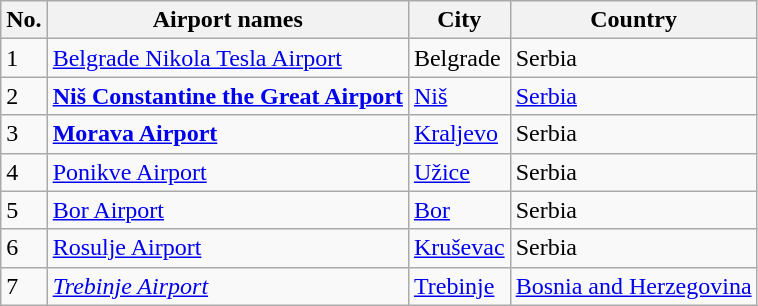<table class="wikitable">
<tr>
<th>No.</th>
<th>Airport names</th>
<th>City</th>
<th>Country</th>
</tr>
<tr>
<td>1</td>
<td><a href='#'>Belgrade Nikola Tesla Airport</a></td>
<td>Belgrade</td>
<td>Serbia</td>
</tr>
<tr>
<td>2</td>
<td><strong><a href='#'>Niš Constantine the Great Airport</a></strong></td>
<td><a href='#'>Niš</a></td>
<td><a href='#'>Serbia</a></td>
</tr>
<tr>
<td>3</td>
<td><strong><a href='#'>Morava Airport</a></strong></td>
<td><a href='#'>Kraljevo</a></td>
<td>Serbia</td>
</tr>
<tr>
<td>4</td>
<td><a href='#'>Ponikve Airport</a></td>
<td><a href='#'>Užice</a></td>
<td>Serbia</td>
</tr>
<tr>
<td>5</td>
<td><a href='#'>Bor Airport</a></td>
<td><a href='#'>Bor</a></td>
<td>Serbia</td>
</tr>
<tr>
<td>6</td>
<td><a href='#'>Rosulje Airport</a></td>
<td><a href='#'>Kruševac</a></td>
<td>Serbia</td>
</tr>
<tr>
<td>7</td>
<td><em><a href='#'>Trebinje Airport</a></em></td>
<td><a href='#'>Trebinje</a></td>
<td><a href='#'>Bosnia and Herzegovina</a></td>
</tr>
</table>
